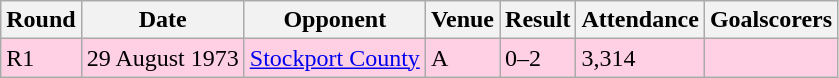<table class="wikitable">
<tr>
<th>Round</th>
<th>Date</th>
<th>Opponent</th>
<th>Venue</th>
<th>Result</th>
<th>Attendance</th>
<th>Goalscorers</th>
</tr>
<tr style="background-color: #ffd0e3;">
<td>R1</td>
<td>29 August 1973</td>
<td><a href='#'>Stockport County</a></td>
<td>A</td>
<td>0–2</td>
<td>3,314</td>
<td></td>
</tr>
</table>
